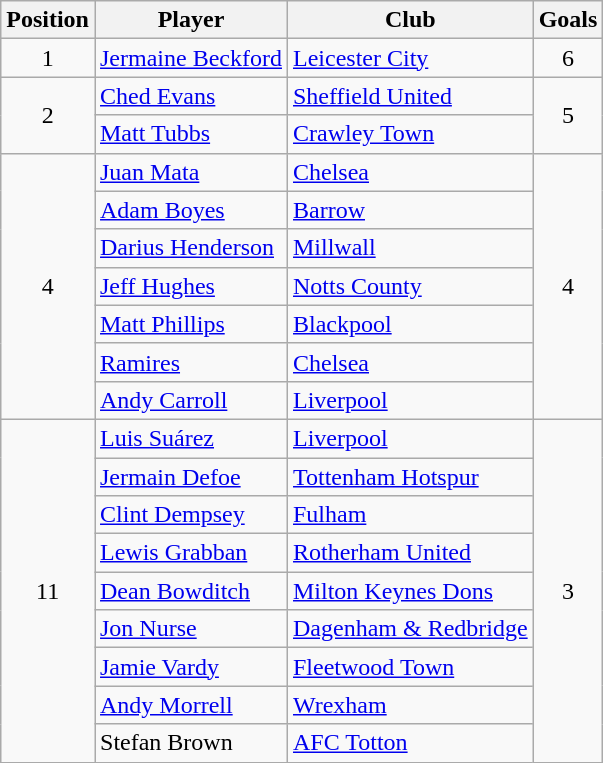<table class="wikitable" style="text-align:center">
<tr>
<th>Position</th>
<th>Player</th>
<th>Club</th>
<th>Goals</th>
</tr>
<tr>
<td>1</td>
<td align="left"> <a href='#'>Jermaine Beckford</a></td>
<td align="left"><a href='#'>Leicester City</a></td>
<td>6</td>
</tr>
<tr>
<td rowspan="2">2</td>
<td align="left"> <a href='#'>Ched Evans</a></td>
<td align="left"><a href='#'>Sheffield United</a></td>
<td rowspan="2">5</td>
</tr>
<tr>
<td align="left"> <a href='#'>Matt Tubbs</a></td>
<td align="left"><a href='#'>Crawley Town</a></td>
</tr>
<tr>
<td rowspan="7">4</td>
<td align="left"> <a href='#'>Juan Mata</a></td>
<td align="left"><a href='#'>Chelsea</a></td>
<td rowspan="7">4</td>
</tr>
<tr>
<td align="left"> <a href='#'>Adam Boyes</a></td>
<td align="left"><a href='#'>Barrow</a></td>
</tr>
<tr>
<td align="left"> <a href='#'>Darius Henderson</a></td>
<td align="left"><a href='#'>Millwall</a></td>
</tr>
<tr>
<td align="left"> <a href='#'>Jeff Hughes</a></td>
<td align="left"><a href='#'>Notts County</a></td>
</tr>
<tr>
<td align="left"> <a href='#'>Matt Phillips</a></td>
<td align="left"><a href='#'>Blackpool</a></td>
</tr>
<tr>
<td align="left"> <a href='#'>Ramires</a></td>
<td align="left"><a href='#'>Chelsea</a></td>
</tr>
<tr>
<td align="left"> <a href='#'>Andy Carroll</a></td>
<td align="left"><a href='#'>Liverpool</a></td>
</tr>
<tr>
<td rowspan="9">11</td>
<td align="left"> <a href='#'>Luis Suárez</a></td>
<td align="left"><a href='#'>Liverpool</a></td>
<td rowspan="9">3</td>
</tr>
<tr>
<td align="left"> <a href='#'>Jermain Defoe</a></td>
<td align="left"><a href='#'>Tottenham Hotspur</a></td>
</tr>
<tr>
<td align="left"> <a href='#'>Clint Dempsey</a></td>
<td align="left"><a href='#'>Fulham</a></td>
</tr>
<tr>
<td align="left"> <a href='#'>Lewis Grabban</a></td>
<td align="left"><a href='#'>Rotherham United</a></td>
</tr>
<tr>
<td align="left"> <a href='#'>Dean Bowditch</a></td>
<td align="left"><a href='#'>Milton Keynes Dons</a></td>
</tr>
<tr>
<td align="left"> <a href='#'>Jon Nurse</a></td>
<td align="left"><a href='#'>Dagenham & Redbridge</a></td>
</tr>
<tr>
<td align="left"> <a href='#'>Jamie Vardy</a></td>
<td align="left"><a href='#'>Fleetwood Town</a></td>
</tr>
<tr>
<td align="left"> <a href='#'>Andy Morrell</a></td>
<td align="left"><a href='#'>Wrexham</a></td>
</tr>
<tr>
<td align="left"> Stefan Brown</td>
<td align="left"><a href='#'>AFC Totton</a></td>
</tr>
</table>
